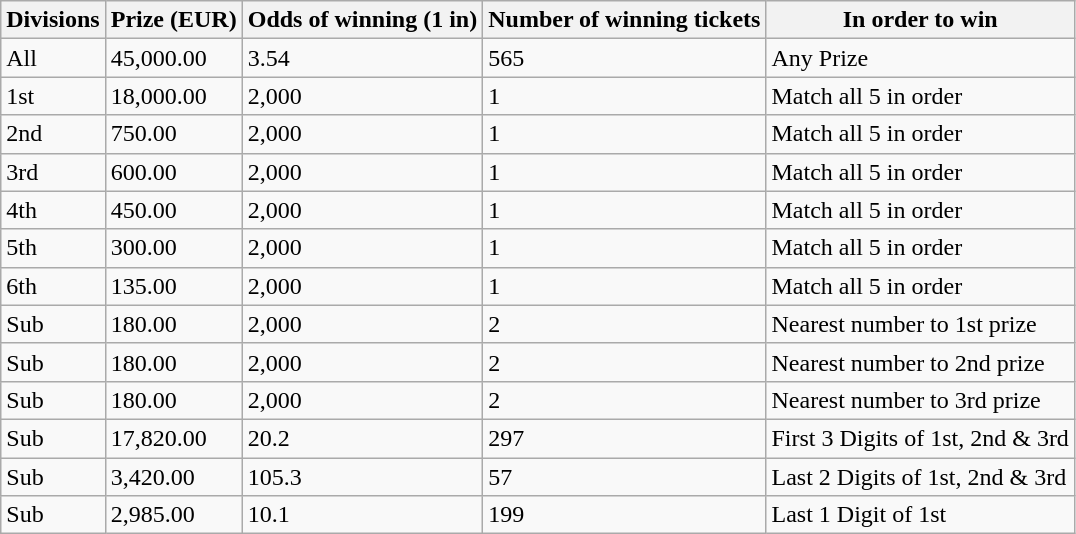<table class="wikitable">
<tr>
<th>Divisions</th>
<th>Prize (EUR)</th>
<th>Odds of winning (1 in)</th>
<th>Number of winning tickets</th>
<th>In order to win</th>
</tr>
<tr>
<td>All</td>
<td>45,000.00</td>
<td>3.54</td>
<td>565</td>
<td>Any Prize</td>
</tr>
<tr>
<td>1st</td>
<td>18,000.00</td>
<td>2,000</td>
<td>1</td>
<td>Match all 5 in order</td>
</tr>
<tr>
<td>2nd</td>
<td>750.00</td>
<td>2,000</td>
<td>1</td>
<td>Match all 5 in order</td>
</tr>
<tr>
<td>3rd</td>
<td>600.00</td>
<td>2,000</td>
<td>1</td>
<td>Match all 5 in order</td>
</tr>
<tr>
<td>4th</td>
<td>450.00</td>
<td>2,000</td>
<td>1</td>
<td>Match all 5 in order</td>
</tr>
<tr>
<td>5th</td>
<td>300.00</td>
<td>2,000</td>
<td>1</td>
<td>Match all 5 in order</td>
</tr>
<tr>
<td>6th</td>
<td>135.00</td>
<td>2,000</td>
<td>1</td>
<td>Match all 5 in order</td>
</tr>
<tr>
<td>Sub</td>
<td>180.00</td>
<td>2,000</td>
<td>2</td>
<td>Nearest number to 1st prize</td>
</tr>
<tr>
<td>Sub</td>
<td>180.00</td>
<td>2,000</td>
<td>2</td>
<td>Nearest number to 2nd prize</td>
</tr>
<tr>
<td>Sub</td>
<td>180.00</td>
<td>2,000</td>
<td>2</td>
<td>Nearest number to 3rd prize</td>
</tr>
<tr>
<td>Sub</td>
<td>17,820.00</td>
<td>20.2</td>
<td>297</td>
<td>First 3 Digits of 1st, 2nd & 3rd</td>
</tr>
<tr>
<td>Sub</td>
<td>3,420.00</td>
<td>105.3</td>
<td>57</td>
<td>Last 2 Digits of 1st, 2nd & 3rd</td>
</tr>
<tr>
<td>Sub</td>
<td>2,985.00</td>
<td>10.1</td>
<td>199</td>
<td>Last 1 Digit of 1st</td>
</tr>
</table>
